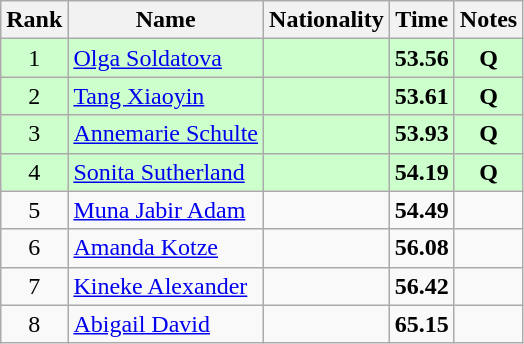<table class="wikitable sortable" style="text-align:center">
<tr>
<th>Rank</th>
<th>Name</th>
<th>Nationality</th>
<th>Time</th>
<th>Notes</th>
</tr>
<tr bgcolor=ccffcc>
<td>1</td>
<td align=left><a href='#'>Olga Soldatova</a></td>
<td align=left></td>
<td><strong>53.56</strong></td>
<td><strong>Q</strong></td>
</tr>
<tr bgcolor=ccffcc>
<td>2</td>
<td align=left><a href='#'>Tang Xiaoyin</a></td>
<td align=left></td>
<td><strong>53.61</strong></td>
<td><strong>Q</strong></td>
</tr>
<tr bgcolor=ccffcc>
<td>3</td>
<td align=left><a href='#'>Annemarie Schulte</a></td>
<td align=left></td>
<td><strong>53.93</strong></td>
<td><strong>Q</strong></td>
</tr>
<tr bgcolor=ccffcc>
<td>4</td>
<td align=left><a href='#'>Sonita Sutherland</a></td>
<td align=left></td>
<td><strong>54.19</strong></td>
<td><strong>Q</strong></td>
</tr>
<tr>
<td>5</td>
<td align=left><a href='#'>Muna Jabir Adam</a></td>
<td align=left></td>
<td><strong>54.49</strong></td>
<td></td>
</tr>
<tr>
<td>6</td>
<td align=left><a href='#'>Amanda Kotze</a></td>
<td align=left></td>
<td><strong>56.08</strong></td>
<td></td>
</tr>
<tr>
<td>7</td>
<td align=left><a href='#'>Kineke Alexander</a></td>
<td align=left></td>
<td><strong>56.42</strong></td>
<td></td>
</tr>
<tr>
<td>8</td>
<td align=left><a href='#'>Abigail David</a></td>
<td align=left></td>
<td><strong>65.15</strong></td>
<td></td>
</tr>
</table>
